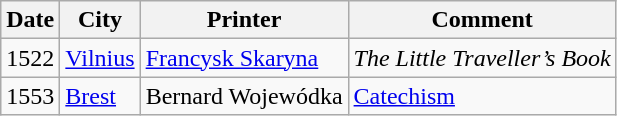<table class="wikitable">
<tr>
<th>Date</th>
<th>City</th>
<th>Printer</th>
<th>Comment</th>
</tr>
<tr>
<td>1522</td>
<td><a href='#'>Vilnius</a></td>
<td><a href='#'>Francysk Skaryna</a></td>
<td><em>The Little Traveller’s Book</em></td>
</tr>
<tr>
<td>1553</td>
<td><a href='#'>Brest</a></td>
<td>Bernard Wojewódka</td>
<td><a href='#'>Catechism</a></td>
</tr>
</table>
